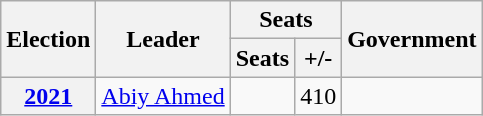<table class="wikitable" style=text-align:center>
<tr>
<th rowspan="2">Election</th>
<th rowspan="2">Leader</th>
<th colspan="2">Seats</th>
<th rowspan="2">Government</th>
</tr>
<tr>
<th>Seats</th>
<th>+/-</th>
</tr>
<tr>
<th><a href='#'>2021</a></th>
<td><a href='#'>Abiy Ahmed</a></td>
<td></td>
<td> 410</td>
<td></td>
</tr>
</table>
